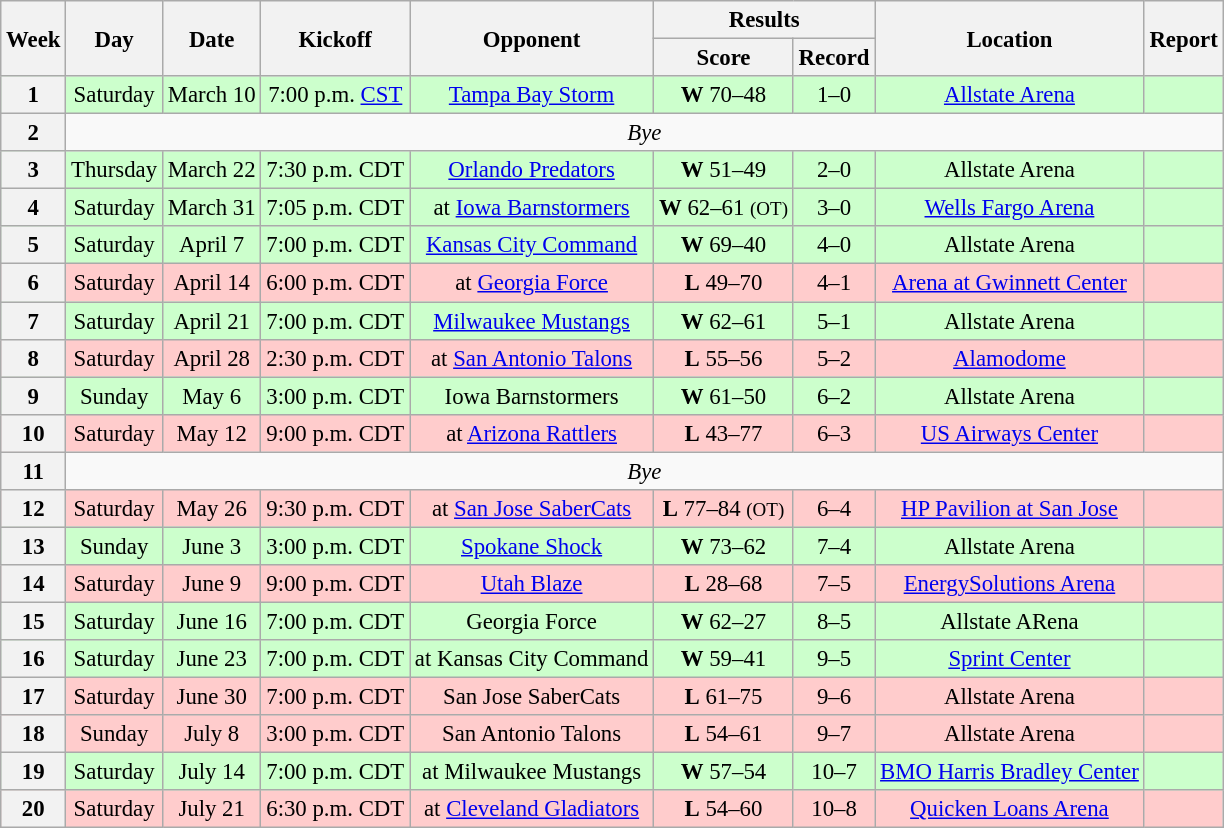<table class="wikitable" style="font-size: 95%;">
<tr>
<th rowspan="2">Week</th>
<th rowspan="2">Day</th>
<th rowspan="2">Date</th>
<th rowspan="2">Kickoff</th>
<th rowspan="2">Opponent</th>
<th colspan="2">Results</th>
<th rowspan="2">Location</th>
<th rowspan="2">Report</th>
</tr>
<tr>
<th>Score</th>
<th>Record</th>
</tr>
<tr style="background:#cfc">
<th align="center">1</th>
<td align="center">Saturday</td>
<td align="center">March 10</td>
<td align="center">7:00 p.m. <a href='#'>CST</a></td>
<td align="center"><a href='#'>Tampa Bay Storm</a></td>
<td align="center"><strong>W</strong> 70–48</td>
<td align="center">1–0</td>
<td align="center"><a href='#'>Allstate Arena</a></td>
<td align="center"></td>
</tr>
<tr style=>
<th align="center">2</th>
<td colspan="9" align="center" valign="middle"><em>Bye</em></td>
</tr>
<tr style="background:#cfc">
<th align="center">3</th>
<td align="center">Thursday</td>
<td align="center">March 22</td>
<td align="center">7:30 p.m. CDT</td>
<td align="center"><a href='#'>Orlando Predators</a></td>
<td align="center"><strong>W</strong> 51–49</td>
<td align="center">2–0</td>
<td align="center">Allstate Arena</td>
<td align="center"></td>
</tr>
<tr style="background:#cfc">
<th align="center">4</th>
<td align="center">Saturday</td>
<td align="center">March 31</td>
<td align="center">7:05 p.m. CDT</td>
<td align="center">at <a href='#'>Iowa Barnstormers</a></td>
<td align="center"><strong>W</strong> 62–61 <small>(OT)</small></td>
<td align="center">3–0</td>
<td align="center"><a href='#'>Wells Fargo Arena</a></td>
<td align="center"></td>
</tr>
<tr style="background:#cfc">
<th align="center">5</th>
<td align="center">Saturday</td>
<td align="center">April 7</td>
<td align="center">7:00 p.m. CDT</td>
<td align="center"><a href='#'>Kansas City Command</a></td>
<td align="center"><strong>W</strong> 69–40</td>
<td align="center">4–0</td>
<td align="center">Allstate Arena</td>
<td align="center"></td>
</tr>
<tr style="background:#fcc">
<th align="center">6</th>
<td align="center">Saturday</td>
<td align="center">April 14</td>
<td align="center">6:00 p.m. CDT</td>
<td align="center">at <a href='#'>Georgia Force</a></td>
<td align="center"><strong>L</strong> 49–70</td>
<td align="center">4–1</td>
<td align="center"><a href='#'>Arena at Gwinnett Center</a></td>
<td align="center"></td>
</tr>
<tr style="background:#cfc">
<th align="center">7</th>
<td align="center">Saturday</td>
<td align="center">April 21</td>
<td align="center">7:00 p.m. CDT</td>
<td align="center"><a href='#'>Milwaukee Mustangs</a></td>
<td align="center"><strong>W</strong> 62–61</td>
<td align="center">5–1</td>
<td align="center">Allstate Arena</td>
<td align="center"></td>
</tr>
<tr style="background:#fcc">
<th align="center">8</th>
<td align="center">Saturday</td>
<td align="center">April 28</td>
<td align="center">2:30 p.m. CDT</td>
<td align="center">at <a href='#'>San Antonio Talons</a></td>
<td align="center"><strong>L</strong> 55–56</td>
<td align="center">5–2</td>
<td align="center"><a href='#'>Alamodome</a></td>
<td align="center"></td>
</tr>
<tr style="background:#cfc">
<th align="center">9</th>
<td align="center">Sunday</td>
<td align="center">May 6</td>
<td align="center">3:00 p.m. CDT</td>
<td align="center">Iowa Barnstormers</td>
<td align="center"><strong>W</strong> 61–50</td>
<td align="center">6–2</td>
<td align="center">Allstate Arena</td>
<td align="center"></td>
</tr>
<tr style="background:#fcc">
<th align="center">10</th>
<td align="center">Saturday</td>
<td align="center">May 12</td>
<td align="center">9:00 p.m. CDT</td>
<td align="center">at <a href='#'>Arizona Rattlers</a></td>
<td align="center"><strong>L</strong> 43–77</td>
<td align="center">6–3</td>
<td align="center"><a href='#'>US Airways Center</a></td>
<td align="center"></td>
</tr>
<tr style=>
<th align="center">11</th>
<td colspan="9" align="center" valign="middle"><em>Bye</em></td>
</tr>
<tr style="background:#fcc">
<th align="center">12</th>
<td align="center">Saturday</td>
<td align="center">May 26</td>
<td align="center">9:30 p.m. CDT</td>
<td align="center">at <a href='#'>San Jose SaberCats</a></td>
<td align="center"><strong>L</strong> 77–84 <small>(OT)</small></td>
<td align="center">6–4</td>
<td align="center"><a href='#'>HP Pavilion at San Jose</a></td>
<td align="center"></td>
</tr>
<tr style="background:#cfc">
<th align="center">13</th>
<td align="center">Sunday</td>
<td align="center">June 3</td>
<td align="center">3:00 p.m. CDT</td>
<td align="center"><a href='#'>Spokane Shock</a></td>
<td align="center"><strong>W</strong> 73–62</td>
<td align="center">7–4</td>
<td align="center">Allstate Arena</td>
<td align="center"></td>
</tr>
<tr style="background:#fcc">
<th align="center">14</th>
<td align="center">Saturday</td>
<td align="center">June 9</td>
<td align="center">9:00 p.m. CDT</td>
<td align="center"><a href='#'>Utah Blaze</a></td>
<td align="center"><strong>L</strong> 28–68</td>
<td align="center">7–5</td>
<td align="center"><a href='#'>EnergySolutions Arena</a></td>
<td align="center"></td>
</tr>
<tr style="background:#cfc">
<th align="center">15</th>
<td align="center">Saturday</td>
<td align="center">June 16</td>
<td align="center">7:00 p.m. CDT</td>
<td align="center">Georgia Force</td>
<td align="center"><strong>W</strong> 62–27</td>
<td align="center">8–5</td>
<td align="center">Allstate ARena</td>
<td align="center"></td>
</tr>
<tr style="background:#cfc">
<th align="center">16</th>
<td align="center">Saturday</td>
<td align="center">June 23</td>
<td align="center">7:00 p.m. CDT</td>
<td align="center">at Kansas City Command</td>
<td align="center"><strong>W</strong> 59–41</td>
<td align="center">9–5</td>
<td align="center"><a href='#'>Sprint Center</a></td>
<td align="center"></td>
</tr>
<tr style="background:#fcc">
<th align="center">17</th>
<td align="center">Saturday</td>
<td align="center">June 30</td>
<td align="center">7:00 p.m. CDT</td>
<td align="center">San Jose SaberCats</td>
<td align="center"><strong>L</strong> 61–75</td>
<td align="center">9–6</td>
<td align="center">Allstate Arena</td>
<td align="center"></td>
</tr>
<tr style="background:#fcc">
<th align="center">18</th>
<td align="center">Sunday</td>
<td align="center">July 8</td>
<td align="center">3:00 p.m. CDT</td>
<td align="center">San Antonio Talons</td>
<td align="center"><strong>L</strong> 54–61</td>
<td align="center">9–7</td>
<td align="center">Allstate Arena</td>
<td align="center"></td>
</tr>
<tr style="background:#cfc">
<th align="center">19</th>
<td align="center">Saturday</td>
<td align="center">July 14</td>
<td align="center">7:00 p.m. CDT</td>
<td align="center">at Milwaukee Mustangs</td>
<td align="center"><strong>W</strong> 57–54</td>
<td align="center">10–7</td>
<td align="center"><a href='#'>BMO Harris Bradley Center</a></td>
<td align="center"></td>
</tr>
<tr style="background:#fcc">
<th align="center">20</th>
<td align="center">Saturday</td>
<td align="center">July 21</td>
<td align="center">6:30 p.m. CDT</td>
<td align="center">at <a href='#'>Cleveland Gladiators</a></td>
<td align="center"><strong>L</strong> 54–60</td>
<td align="center">10–8</td>
<td align="center"><a href='#'>Quicken Loans Arena</a></td>
<td align="center"></td>
</tr>
</table>
